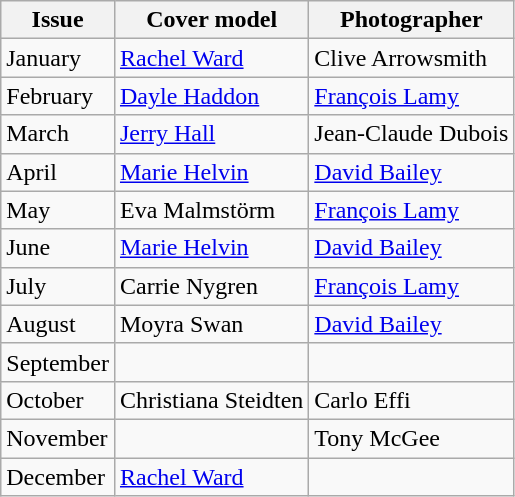<table class="sortable wikitable">
<tr>
<th>Issue</th>
<th>Cover model</th>
<th>Photographer</th>
</tr>
<tr>
<td>January</td>
<td><a href='#'>Rachel Ward</a></td>
<td>Clive Arrowsmith</td>
</tr>
<tr>
<td>February</td>
<td><a href='#'>Dayle Haddon</a></td>
<td><a href='#'>François Lamy</a></td>
</tr>
<tr>
<td>March</td>
<td><a href='#'>Jerry Hall</a></td>
<td>Jean-Claude Dubois</td>
</tr>
<tr>
<td>April</td>
<td><a href='#'>Marie Helvin</a></td>
<td><a href='#'>David Bailey</a></td>
</tr>
<tr>
<td>May</td>
<td>Eva Malmstörm</td>
<td><a href='#'>François Lamy</a></td>
</tr>
<tr>
<td>June</td>
<td><a href='#'>Marie Helvin</a></td>
<td><a href='#'>David Bailey</a></td>
</tr>
<tr>
<td>July</td>
<td>Carrie Nygren</td>
<td><a href='#'>François Lamy</a></td>
</tr>
<tr>
<td>August</td>
<td>Moyra Swan</td>
<td><a href='#'>David Bailey</a></td>
</tr>
<tr>
<td>September</td>
<td></td>
<td></td>
</tr>
<tr>
<td>October</td>
<td>Christiana Steidten</td>
<td>Carlo Effi</td>
</tr>
<tr>
<td>November</td>
<td></td>
<td>Tony McGee</td>
</tr>
<tr>
<td>December</td>
<td><a href='#'>Rachel Ward</a></td>
</tr>
</table>
